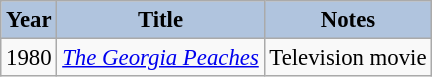<table class="wikitable" style="font-size:95%;">
<tr>
<th style="background:#B0C4DE;">Year</th>
<th style="background:#B0C4DE;">Title</th>
<th style="background:#B0C4DE;">Notes</th>
</tr>
<tr>
<td>1980</td>
<td><em><a href='#'>The Georgia Peaches</a></em></td>
<td>Television movie</td>
</tr>
</table>
